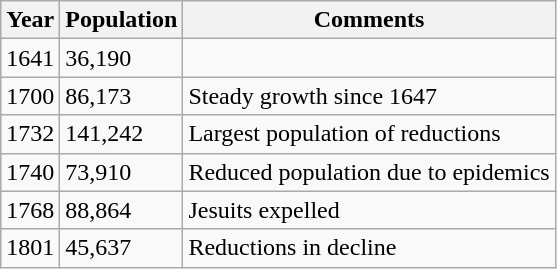<table class="wikitable">
<tr>
<th>Year</th>
<th>Population</th>
<th>Comments</th>
</tr>
<tr>
<td>1641</td>
<td>36,190</td>
<td></td>
</tr>
<tr>
<td>1700</td>
<td>86,173</td>
<td>Steady growth since 1647</td>
</tr>
<tr>
<td>1732</td>
<td>141,242</td>
<td>Largest population of reductions</td>
</tr>
<tr>
<td>1740</td>
<td>73,910</td>
<td>Reduced population due to epidemics</td>
</tr>
<tr>
<td>1768</td>
<td>88,864</td>
<td>Jesuits expelled</td>
</tr>
<tr>
<td>1801</td>
<td>45,637</td>
<td>Reductions in decline</td>
</tr>
</table>
